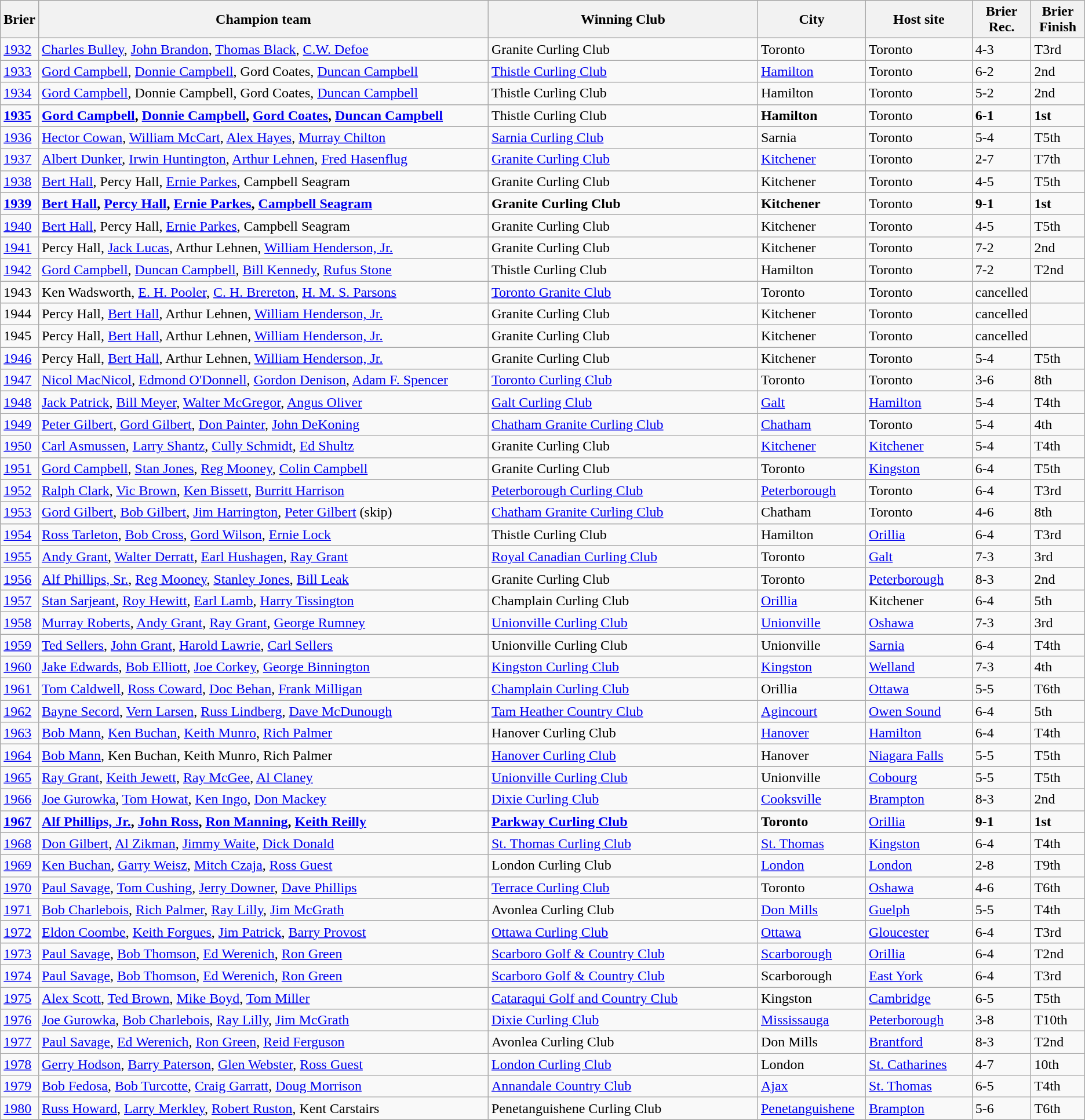<table class="wikitable">
<tr>
<th>Brier</th>
<th width="44%">Champion team</th>
<th width="26%">Winning Club</th>
<th width="10%">City</th>
<th width="10%">Host site</th>
<th width="5%">Brier <br> Rec.</th>
<th width="5%">Brier Finish</th>
</tr>
<tr>
<td><a href='#'>1932</a></td>
<td><a href='#'>Charles Bulley</a>, <a href='#'>John Brandon</a>, <a href='#'>Thomas Black</a>, <a href='#'>C.W. Defoe</a></td>
<td>Granite Curling Club</td>
<td>Toronto</td>
<td>Toronto</td>
<td>4-3</td>
<td>T3rd</td>
</tr>
<tr>
<td><a href='#'>1933</a></td>
<td><a href='#'>Gord Campbell</a>, <a href='#'>Donnie Campbell</a>, Gord Coates, <a href='#'>Duncan Campbell</a></td>
<td><a href='#'>Thistle Curling Club</a></td>
<td><a href='#'>Hamilton</a></td>
<td>Toronto</td>
<td>6-2</td>
<td>2nd</td>
</tr>
<tr>
<td><a href='#'>1934</a></td>
<td><a href='#'>Gord Campbell</a>, Donnie Campbell, Gord Coates, <a href='#'>Duncan Campbell</a></td>
<td>Thistle Curling Club</td>
<td>Hamilton</td>
<td>Toronto</td>
<td>5-2</td>
<td>2nd</td>
</tr>
<tr>
<td><strong><a href='#'>1935</a></strong></td>
<td><strong><a href='#'>Gord Campbell</a>, <a href='#'>Donnie Campbell</a>, <a href='#'>Gord Coates</a>, <a href='#'>Duncan Campbell</a></strong></td>
<td>Thistle Curling Club</td>
<td><strong>Hamilton</strong></td>
<td>Toronto</td>
<td><strong>6-1</strong></td>
<td><strong>1st</strong></td>
</tr>
<tr>
<td><a href='#'>1936</a></td>
<td><a href='#'>Hector Cowan</a>, <a href='#'>William McCart</a>, <a href='#'>Alex Hayes</a>, <a href='#'>Murray Chilton</a></td>
<td><a href='#'>Sarnia Curling Club</a></td>
<td>Sarnia</td>
<td>Toronto</td>
<td>5-4</td>
<td>T5th</td>
</tr>
<tr>
<td><a href='#'>1937</a></td>
<td><a href='#'>Albert Dunker</a>, <a href='#'>Irwin Huntington</a>, <a href='#'>Arthur Lehnen</a>, <a href='#'>Fred Hasenflug</a></td>
<td><a href='#'>Granite Curling Club</a></td>
<td><a href='#'>Kitchener</a></td>
<td>Toronto</td>
<td>2-7</td>
<td>T7th</td>
</tr>
<tr>
<td><a href='#'>1938</a></td>
<td><a href='#'>Bert Hall</a>, Percy Hall, <a href='#'>Ernie Parkes</a>, Campbell Seagram</td>
<td>Granite Curling Club</td>
<td>Kitchener</td>
<td>Toronto</td>
<td>4-5</td>
<td>T5th</td>
</tr>
<tr>
<td><strong><a href='#'>1939</a></strong></td>
<td><strong><a href='#'>Bert Hall</a>, <a href='#'>Percy Hall</a>, <a href='#'>Ernie Parkes</a>, <a href='#'>Campbell Seagram</a></strong></td>
<td><strong>Granite Curling Club</strong></td>
<td><strong>Kitchener</strong></td>
<td>Toronto</td>
<td><strong>9-1</strong></td>
<td><strong>1st</strong></td>
</tr>
<tr>
<td><a href='#'>1940</a></td>
<td><a href='#'>Bert Hall</a>, Percy Hall, <a href='#'>Ernie Parkes</a>, Campbell Seagram</td>
<td>Granite Curling Club</td>
<td>Kitchener</td>
<td>Toronto</td>
<td>4-5</td>
<td>T5th</td>
</tr>
<tr>
<td><a href='#'>1941</a></td>
<td>Percy Hall, <a href='#'>Jack Lucas</a>, Arthur Lehnen, <a href='#'>William Henderson, Jr.</a></td>
<td>Granite Curling Club</td>
<td>Kitchener</td>
<td>Toronto</td>
<td>7-2</td>
<td>2nd</td>
</tr>
<tr>
<td><a href='#'>1942</a></td>
<td><a href='#'>Gord Campbell</a>, <a href='#'>Duncan Campbell</a>, <a href='#'>Bill Kennedy</a>, <a href='#'>Rufus Stone</a></td>
<td>Thistle Curling Club</td>
<td>Hamilton</td>
<td>Toronto</td>
<td>7-2</td>
<td>T2nd</td>
</tr>
<tr>
<td>1943</td>
<td>Ken Wadsworth, <a href='#'>E. H. Pooler</a>, <a href='#'>C. H. Brereton</a>, <a href='#'>H. M. S. Parsons</a></td>
<td><a href='#'>Toronto Granite Club</a></td>
<td>Toronto</td>
<td>Toronto</td>
<td>cancelled</td>
<td></td>
</tr>
<tr>
<td>1944</td>
<td>Percy Hall, <a href='#'>Bert Hall</a>, Arthur Lehnen, <a href='#'>William Henderson, Jr.</a></td>
<td>Granite Curling Club</td>
<td>Kitchener</td>
<td>Toronto</td>
<td>cancelled</td>
<td></td>
</tr>
<tr>
<td>1945</td>
<td>Percy Hall, <a href='#'>Bert Hall</a>, Arthur Lehnen, <a href='#'>William Henderson, Jr.</a></td>
<td>Granite Curling Club</td>
<td>Kitchener</td>
<td>Toronto</td>
<td>cancelled</td>
<td></td>
</tr>
<tr>
<td><a href='#'>1946</a></td>
<td>Percy Hall, <a href='#'>Bert Hall</a>, Arthur Lehnen, <a href='#'>William Henderson, Jr.</a></td>
<td>Granite Curling Club</td>
<td>Kitchener</td>
<td>Toronto</td>
<td>5-4</td>
<td>T5th</td>
</tr>
<tr>
<td><a href='#'>1947</a></td>
<td><a href='#'>Nicol MacNicol</a>, <a href='#'>Edmond O'Donnell</a>, <a href='#'>Gordon Denison</a>, <a href='#'>Adam F. Spencer</a></td>
<td><a href='#'>Toronto Curling Club</a></td>
<td>Toronto</td>
<td>Toronto</td>
<td>3-6</td>
<td>8th</td>
</tr>
<tr>
<td><a href='#'>1948</a></td>
<td><a href='#'>Jack Patrick</a>, <a href='#'>Bill Meyer</a>, <a href='#'>Walter McGregor</a>, <a href='#'>Angus Oliver</a></td>
<td><a href='#'>Galt Curling Club</a></td>
<td><a href='#'>Galt</a></td>
<td><a href='#'>Hamilton</a></td>
<td>5-4</td>
<td>T4th</td>
</tr>
<tr>
<td><a href='#'>1949</a></td>
<td><a href='#'>Peter Gilbert</a>, <a href='#'>Gord Gilbert</a>, <a href='#'>Don Painter</a>, <a href='#'>John DeKoning</a></td>
<td><a href='#'>Chatham Granite Curling Club</a></td>
<td><a href='#'>Chatham</a></td>
<td>Toronto</td>
<td>5-4</td>
<td>4th</td>
</tr>
<tr>
<td><a href='#'>1950</a></td>
<td><a href='#'>Carl Asmussen</a>, <a href='#'>Larry Shantz</a>, <a href='#'>Cully Schmidt</a>, <a href='#'>Ed Shultz</a></td>
<td>Granite Curling Club</td>
<td><a href='#'>Kitchener</a></td>
<td><a href='#'>Kitchener</a></td>
<td>5-4</td>
<td>T4th</td>
</tr>
<tr>
<td><a href='#'>1951</a></td>
<td><a href='#'>Gord Campbell</a>, <a href='#'>Stan Jones</a>, <a href='#'>Reg Mooney</a>, <a href='#'>Colin Campbell</a></td>
<td>Granite Curling Club</td>
<td>Toronto</td>
<td><a href='#'>Kingston</a></td>
<td>6-4</td>
<td>T5th</td>
</tr>
<tr>
<td><a href='#'>1952</a></td>
<td><a href='#'>Ralph Clark</a>, <a href='#'>Vic Brown</a>, <a href='#'>Ken Bissett</a>, <a href='#'>Burritt Harrison</a></td>
<td><a href='#'>Peterborough Curling Club</a></td>
<td><a href='#'>Peterborough</a></td>
<td>Toronto</td>
<td>6-4</td>
<td>T3rd</td>
</tr>
<tr>
<td><a href='#'>1953</a></td>
<td><a href='#'>Gord Gilbert</a>, <a href='#'>Bob Gilbert</a>, <a href='#'>Jim Harrington</a>, <a href='#'>Peter Gilbert</a> (skip)</td>
<td><a href='#'>Chatham Granite Curling Club</a></td>
<td>Chatham</td>
<td>Toronto</td>
<td>4-6</td>
<td>8th</td>
</tr>
<tr>
<td><a href='#'>1954</a></td>
<td><a href='#'>Ross Tarleton</a>, <a href='#'>Bob Cross</a>, <a href='#'>Gord Wilson</a>, <a href='#'>Ernie Lock</a></td>
<td>Thistle Curling Club</td>
<td>Hamilton</td>
<td><a href='#'>Orillia</a></td>
<td>6-4</td>
<td>T3rd</td>
</tr>
<tr>
<td><a href='#'>1955</a></td>
<td><a href='#'>Andy Grant</a>, <a href='#'>Walter Derratt</a>, <a href='#'>Earl Hushagen</a>, <a href='#'>Ray Grant</a></td>
<td><a href='#'>Royal Canadian Curling Club</a></td>
<td>Toronto</td>
<td><a href='#'>Galt</a></td>
<td>7-3</td>
<td>3rd</td>
</tr>
<tr>
<td><a href='#'>1956</a></td>
<td><a href='#'>Alf Phillips, Sr.</a>, <a href='#'>Reg Mooney</a>, <a href='#'>Stanley Jones</a>, <a href='#'>Bill Leak</a></td>
<td>Granite Curling Club</td>
<td>Toronto</td>
<td><a href='#'>Peterborough</a></td>
<td>8-3</td>
<td>2nd</td>
</tr>
<tr>
<td><a href='#'>1957</a></td>
<td><a href='#'>Stan Sarjeant</a>, <a href='#'>Roy Hewitt</a>, <a href='#'>Earl Lamb</a>, <a href='#'>Harry Tissington</a></td>
<td>Champlain Curling Club</td>
<td><a href='#'>Orillia</a></td>
<td>Kitchener</td>
<td>6-4</td>
<td>5th</td>
</tr>
<tr>
<td><a href='#'>1958</a></td>
<td><a href='#'>Murray Roberts</a>, <a href='#'>Andy Grant</a>, <a href='#'>Ray Grant</a>, <a href='#'>George Rumney</a></td>
<td><a href='#'>Unionville Curling Club</a></td>
<td><a href='#'>Unionville</a></td>
<td><a href='#'>Oshawa</a></td>
<td>7-3</td>
<td>3rd</td>
</tr>
<tr>
<td><a href='#'>1959</a></td>
<td><a href='#'>Ted Sellers</a>, <a href='#'>John Grant</a>, <a href='#'>Harold Lawrie</a>, <a href='#'>Carl Sellers</a></td>
<td>Unionville Curling Club</td>
<td>Unionville</td>
<td><a href='#'>Sarnia</a></td>
<td>6-4</td>
<td>T4th</td>
</tr>
<tr>
<td><a href='#'>1960</a></td>
<td><a href='#'>Jake Edwards</a>, <a href='#'>Bob Elliott</a>, <a href='#'>Joe Corkey</a>, <a href='#'>George Binnington</a></td>
<td><a href='#'>Kingston Curling Club</a></td>
<td><a href='#'>Kingston</a></td>
<td><a href='#'>Welland</a></td>
<td>7-3</td>
<td>4th</td>
</tr>
<tr>
<td><a href='#'>1961</a></td>
<td><a href='#'>Tom Caldwell</a>, <a href='#'>Ross Coward</a>, <a href='#'>Doc Behan</a>, <a href='#'>Frank Milligan</a></td>
<td><a href='#'>Champlain Curling Club</a></td>
<td>Orillia</td>
<td><a href='#'>Ottawa</a></td>
<td>5-5</td>
<td>T6th</td>
</tr>
<tr>
<td><a href='#'>1962</a></td>
<td><a href='#'>Bayne Secord</a>, <a href='#'>Vern Larsen</a>, <a href='#'>Russ Lindberg</a>, <a href='#'>Dave McDunough</a></td>
<td><a href='#'>Tam Heather Country Club</a></td>
<td><a href='#'>Agincourt</a></td>
<td><a href='#'>Owen Sound</a></td>
<td>6-4</td>
<td>5th</td>
</tr>
<tr>
<td><a href='#'>1963</a></td>
<td><a href='#'>Bob Mann</a>, <a href='#'>Ken Buchan</a>, <a href='#'>Keith Munro</a>, <a href='#'>Rich Palmer</a></td>
<td>Hanover Curling Club</td>
<td><a href='#'>Hanover</a></td>
<td><a href='#'>Hamilton</a></td>
<td>6-4</td>
<td>T4th</td>
</tr>
<tr>
<td><a href='#'>1964</a></td>
<td><a href='#'>Bob Mann</a>, Ken Buchan, Keith Munro, Rich Palmer</td>
<td><a href='#'>Hanover Curling Club</a></td>
<td>Hanover</td>
<td><a href='#'>Niagara Falls</a></td>
<td>5-5</td>
<td>T5th</td>
</tr>
<tr>
<td><a href='#'>1965</a></td>
<td><a href='#'>Ray Grant</a>, <a href='#'>Keith Jewett</a>, <a href='#'>Ray McGee</a>, <a href='#'>Al Claney</a></td>
<td><a href='#'>Unionville Curling Club</a></td>
<td>Unionville</td>
<td><a href='#'>Cobourg</a></td>
<td>5-5</td>
<td>T5th</td>
</tr>
<tr>
<td><a href='#'>1966</a></td>
<td><a href='#'>Joe Gurowka</a>, <a href='#'>Tom Howat</a>, <a href='#'>Ken Ingo</a>, <a href='#'>Don Mackey</a></td>
<td><a href='#'>Dixie Curling Club</a></td>
<td><a href='#'>Cooksville</a></td>
<td><a href='#'>Brampton</a></td>
<td>8-3</td>
<td>2nd</td>
</tr>
<tr>
<td><strong><a href='#'>1967</a></strong></td>
<td><strong><a href='#'>Alf Phillips, Jr.</a>, <a href='#'>John Ross</a>, <a href='#'>Ron Manning</a>, <a href='#'>Keith Reilly</a></strong></td>
<td><strong><a href='#'>Parkway Curling Club</a></strong></td>
<td><strong>Toronto</strong></td>
<td><a href='#'>Orillia</a></td>
<td><strong>9-1</strong></td>
<td><strong>1st</strong></td>
</tr>
<tr>
<td><a href='#'>1968</a></td>
<td><a href='#'>Don Gilbert</a>, <a href='#'>Al Zikman</a>, <a href='#'>Jimmy Waite</a>, <a href='#'>Dick Donald</a></td>
<td><a href='#'>St. Thomas Curling Club</a></td>
<td><a href='#'>St. Thomas</a></td>
<td><a href='#'>Kingston</a></td>
<td>6-4</td>
<td>T4th</td>
</tr>
<tr>
<td><a href='#'>1969</a></td>
<td><a href='#'>Ken Buchan</a>, <a href='#'>Garry Weisz</a>, <a href='#'>Mitch Czaja</a>, <a href='#'>Ross Guest</a></td>
<td>London Curling Club</td>
<td><a href='#'>London</a></td>
<td><a href='#'>London</a></td>
<td>2-8</td>
<td>T9th</td>
</tr>
<tr>
<td><a href='#'>1970</a></td>
<td><a href='#'>Paul Savage</a>, <a href='#'>Tom Cushing</a>, <a href='#'>Jerry Downer</a>, <a href='#'>Dave Phillips</a></td>
<td><a href='#'>Terrace Curling Club</a></td>
<td>Toronto</td>
<td><a href='#'>Oshawa</a></td>
<td>4-6</td>
<td>T6th</td>
</tr>
<tr>
<td><a href='#'>1971</a></td>
<td><a href='#'>Bob Charlebois</a>, <a href='#'>Rich Palmer</a>, <a href='#'>Ray Lilly</a>, <a href='#'>Jim McGrath</a></td>
<td>Avonlea Curling Club</td>
<td><a href='#'>Don Mills</a></td>
<td><a href='#'>Guelph</a></td>
<td>5-5</td>
<td>T4th</td>
</tr>
<tr>
<td><a href='#'>1972</a></td>
<td><a href='#'>Eldon Coombe</a>, <a href='#'>Keith Forgues</a>, <a href='#'>Jim Patrick</a>, <a href='#'>Barry Provost</a></td>
<td><a href='#'>Ottawa Curling Club</a></td>
<td><a href='#'>Ottawa</a></td>
<td><a href='#'>Gloucester</a></td>
<td>6-4</td>
<td>T3rd</td>
</tr>
<tr>
<td><a href='#'>1973</a></td>
<td><a href='#'>Paul Savage</a>, <a href='#'>Bob Thomson</a>, <a href='#'>Ed Werenich</a>, <a href='#'>Ron Green</a></td>
<td><a href='#'>Scarboro Golf & Country Club</a></td>
<td><a href='#'>Scarborough</a></td>
<td><a href='#'>Orillia</a></td>
<td>6-4</td>
<td>T2nd</td>
</tr>
<tr>
<td><a href='#'>1974</a></td>
<td><a href='#'>Paul Savage</a>, <a href='#'>Bob Thomson</a>, <a href='#'>Ed Werenich</a>, <a href='#'>Ron Green</a></td>
<td><a href='#'>Scarboro Golf & Country Club</a></td>
<td>Scarborough</td>
<td><a href='#'>East York</a></td>
<td>6-4</td>
<td>T3rd</td>
</tr>
<tr>
<td><a href='#'>1975</a></td>
<td><a href='#'>Alex Scott</a>, <a href='#'>Ted Brown</a>, <a href='#'>Mike Boyd</a>, <a href='#'>Tom Miller</a></td>
<td><a href='#'>Cataraqui Golf and Country Club</a></td>
<td>Kingston</td>
<td><a href='#'>Cambridge</a></td>
<td>6-5</td>
<td>T5th</td>
</tr>
<tr>
<td><a href='#'>1976</a></td>
<td><a href='#'>Joe Gurowka</a>, <a href='#'>Bob Charlebois</a>, <a href='#'>Ray Lilly</a>, <a href='#'>Jim McGrath</a></td>
<td><a href='#'>Dixie Curling Club</a></td>
<td><a href='#'>Mississauga</a></td>
<td><a href='#'>Peterborough</a></td>
<td>3-8</td>
<td>T10th</td>
</tr>
<tr>
<td><a href='#'>1977</a></td>
<td><a href='#'>Paul Savage</a>, <a href='#'>Ed Werenich</a>, <a href='#'>Ron Green</a>, <a href='#'>Reid Ferguson</a></td>
<td>Avonlea Curling Club</td>
<td>Don Mills</td>
<td><a href='#'>Brantford</a></td>
<td>8-3</td>
<td>T2nd</td>
</tr>
<tr>
<td><a href='#'>1978</a></td>
<td><a href='#'>Gerry Hodson</a>, <a href='#'>Barry Paterson</a>, <a href='#'>Glen Webster</a>, <a href='#'>Ross Guest</a></td>
<td><a href='#'>London Curling Club</a></td>
<td>London</td>
<td><a href='#'>St. Catharines</a></td>
<td>4-7</td>
<td>10th</td>
</tr>
<tr>
<td><a href='#'>1979</a></td>
<td><a href='#'>Bob Fedosa</a>, <a href='#'>Bob Turcotte</a>, <a href='#'>Craig Garratt</a>,  <a href='#'>Doug Morrison</a></td>
<td><a href='#'>Annandale Country Club</a></td>
<td><a href='#'>Ajax</a></td>
<td><a href='#'>St. Thomas</a></td>
<td>6-5</td>
<td>T4th</td>
</tr>
<tr>
<td><a href='#'>1980</a></td>
<td><a href='#'>Russ Howard</a>, <a href='#'>Larry Merkley</a>, <a href='#'>Robert Ruston</a>, Kent Carstairs</td>
<td>Penetanguishene Curling Club</td>
<td><a href='#'>Penetanguishene</a></td>
<td><a href='#'>Brampton</a></td>
<td>5-6</td>
<td>T6th</td>
</tr>
</table>
